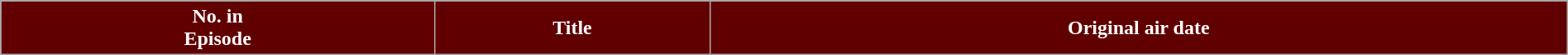<table class="wikitable plainrowheaders" style="width:100%; margin:auto">
<tr>
<th ! style="background:#600000; color:#fff; text-align:center;">No. in<br>Episode</th>
<th ! style="background:#600000; color:#fff; text-align:center;">Title</th>
<th ! style="background:#600000; color:#fff; text-align:center;">Original air date<br>






</th>
</tr>
</table>
